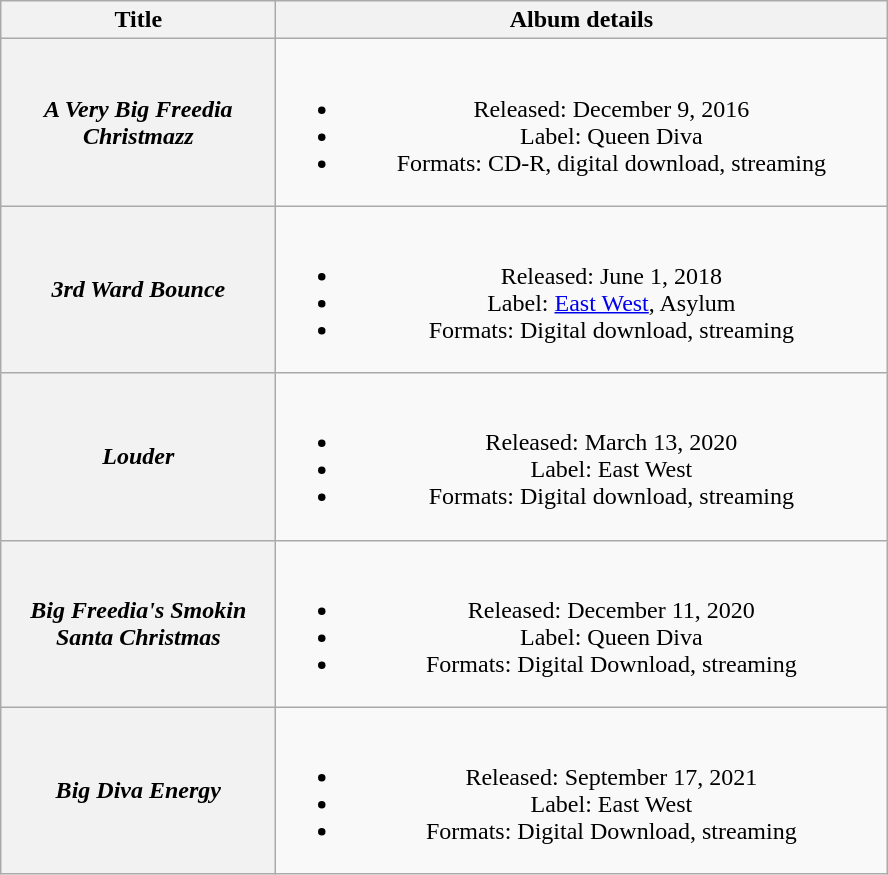<table class="wikitable plainrowheaders" style="text-align:center;">
<tr>
<th scope="col" rowspan="1" style="width:11em;">Title</th>
<th scope="col" rowspan="1" style="width:25em;">Album details</th>
</tr>
<tr>
<th scope="row"><em>A Very Big Freedia Christmazz</em></th>
<td><br><ul><li>Released: December 9, 2016</li><li>Label: Queen Diva</li><li>Formats: CD-R, digital download, streaming</li></ul></td>
</tr>
<tr>
<th scope="row"><em>3rd Ward Bounce</em></th>
<td><br><ul><li>Released: June 1, 2018</li><li>Label: <a href='#'>East West</a>, Asylum</li><li>Formats: Digital download, streaming</li></ul></td>
</tr>
<tr>
<th scope="row"><em>Louder</em></th>
<td><br><ul><li>Released: March 13, 2020</li><li>Label: East West</li><li>Formats: Digital download, streaming</li></ul></td>
</tr>
<tr>
<th scope="row"><em>Big Freedia's Smokin Santa Christmas</em></th>
<td><br><ul><li>Released: December 11, 2020</li><li>Label: Queen Diva</li><li>Formats: Digital Download, streaming</li></ul></td>
</tr>
<tr>
<th scope="row"><em>Big Diva Energy</em></th>
<td><br><ul><li>Released: September 17, 2021</li><li>Label: East West</li><li>Formats: Digital Download, streaming</li></ul></td>
</tr>
</table>
